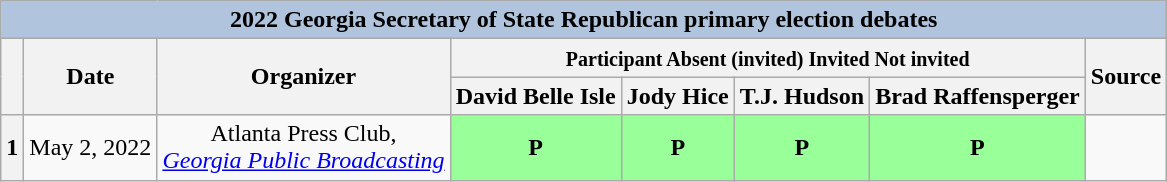<table class="wikitable" style="text-align:center;">
<tr>
<th colspan="8" style="background-color:#B0C4DE;">2022 Georgia Secretary of State Republican primary election debates</th>
</tr>
<tr>
<th rowspan="2"></th>
<th rowspan="2">Date</th>
<th rowspan="2">Organizer</th>
<th colspan="4"><small> Participant  Absent (invited)  Invited  Not invited</small></th>
<th rowspan="2">Source</th>
</tr>
<tr>
<th>David Belle Isle</th>
<th>Jody Hice</th>
<th>T.J. Hudson</th>
<th>Brad Raffensperger</th>
</tr>
<tr>
<th>1</th>
<td>May 2, 2022</td>
<td>Atlanta Press Club,<br><em><a href='#'>Georgia Public Broadcasting</a></em></td>
<td style="background-color:#99FF99;"><strong>P</strong></td>
<td style="background-color:#99FF99;"><strong>P</strong></td>
<td style="background-color:#99FF99;"><strong>P</strong></td>
<td style="background-color:#99FF99;"><strong>P</strong></td>
<td></td>
</tr>
</table>
